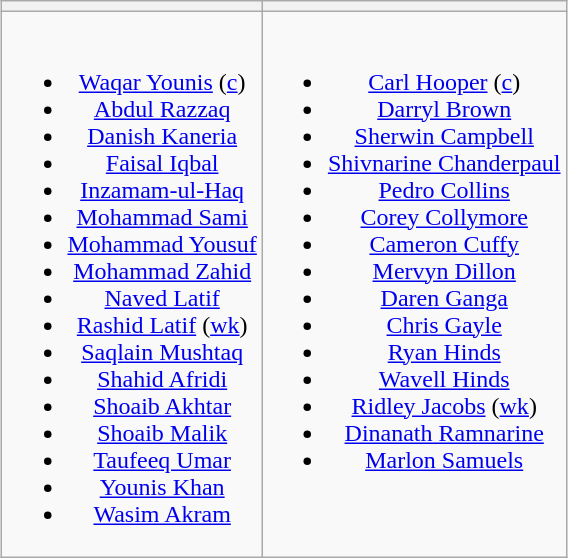<table class="wikitable" style="text-align:center; margin:auto">
<tr>
<th></th>
<th></th>
</tr>
<tr style="vertical-align:top">
<td><br><ul><li><a href='#'>Waqar Younis</a> (<a href='#'>c</a>)</li><li><a href='#'>Abdul Razzaq</a></li><li><a href='#'>Danish Kaneria</a></li><li><a href='#'>Faisal Iqbal</a></li><li><a href='#'>Inzamam-ul-Haq</a></li><li><a href='#'>Mohammad Sami</a></li><li><a href='#'>Mohammad Yousuf</a></li><li><a href='#'>Mohammad Zahid</a></li><li><a href='#'>Naved Latif</a></li><li><a href='#'>Rashid Latif</a> (<a href='#'>wk</a>)</li><li><a href='#'>Saqlain Mushtaq</a></li><li><a href='#'>Shahid Afridi</a></li><li><a href='#'>Shoaib Akhtar</a></li><li><a href='#'>Shoaib Malik</a></li><li><a href='#'>Taufeeq Umar</a></li><li><a href='#'>Younis Khan</a></li><li><a href='#'>Wasim Akram</a></li></ul></td>
<td><br><ul><li><a href='#'>Carl Hooper</a> (<a href='#'>c</a>)</li><li><a href='#'>Darryl Brown</a></li><li><a href='#'>Sherwin Campbell</a></li><li><a href='#'>Shivnarine Chanderpaul</a></li><li><a href='#'>Pedro Collins</a></li><li><a href='#'>Corey Collymore</a></li><li><a href='#'>Cameron Cuffy</a></li><li><a href='#'>Mervyn Dillon</a></li><li><a href='#'>Daren Ganga</a></li><li><a href='#'>Chris Gayle</a></li><li><a href='#'>Ryan Hinds</a></li><li><a href='#'>Wavell Hinds</a></li><li><a href='#'>Ridley Jacobs</a> (<a href='#'>wk</a>)</li><li><a href='#'>Dinanath Ramnarine</a></li><li><a href='#'>Marlon Samuels</a></li></ul></td>
</tr>
</table>
